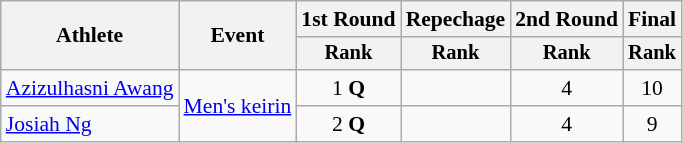<table class="wikitable" style="font-size:90%">
<tr>
<th rowspan="2">Athlete</th>
<th rowspan="2">Event</th>
<th>1st Round</th>
<th>Repechage</th>
<th>2nd Round</th>
<th>Final</th>
</tr>
<tr style="font-size:95%">
<th>Rank</th>
<th>Rank</th>
<th>Rank</th>
<th>Rank</th>
</tr>
<tr align=center>
<td align=left><a href='#'>Azizulhasni Awang</a></td>
<td align=left rowspan=2><a href='#'>Men's keirin</a></td>
<td>1 <strong>Q</strong></td>
<td></td>
<td>4</td>
<td>10</td>
</tr>
<tr align=center>
<td align=left><a href='#'>Josiah Ng</a></td>
<td>2 <strong>Q</strong></td>
<td></td>
<td>4</td>
<td>9</td>
</tr>
</table>
